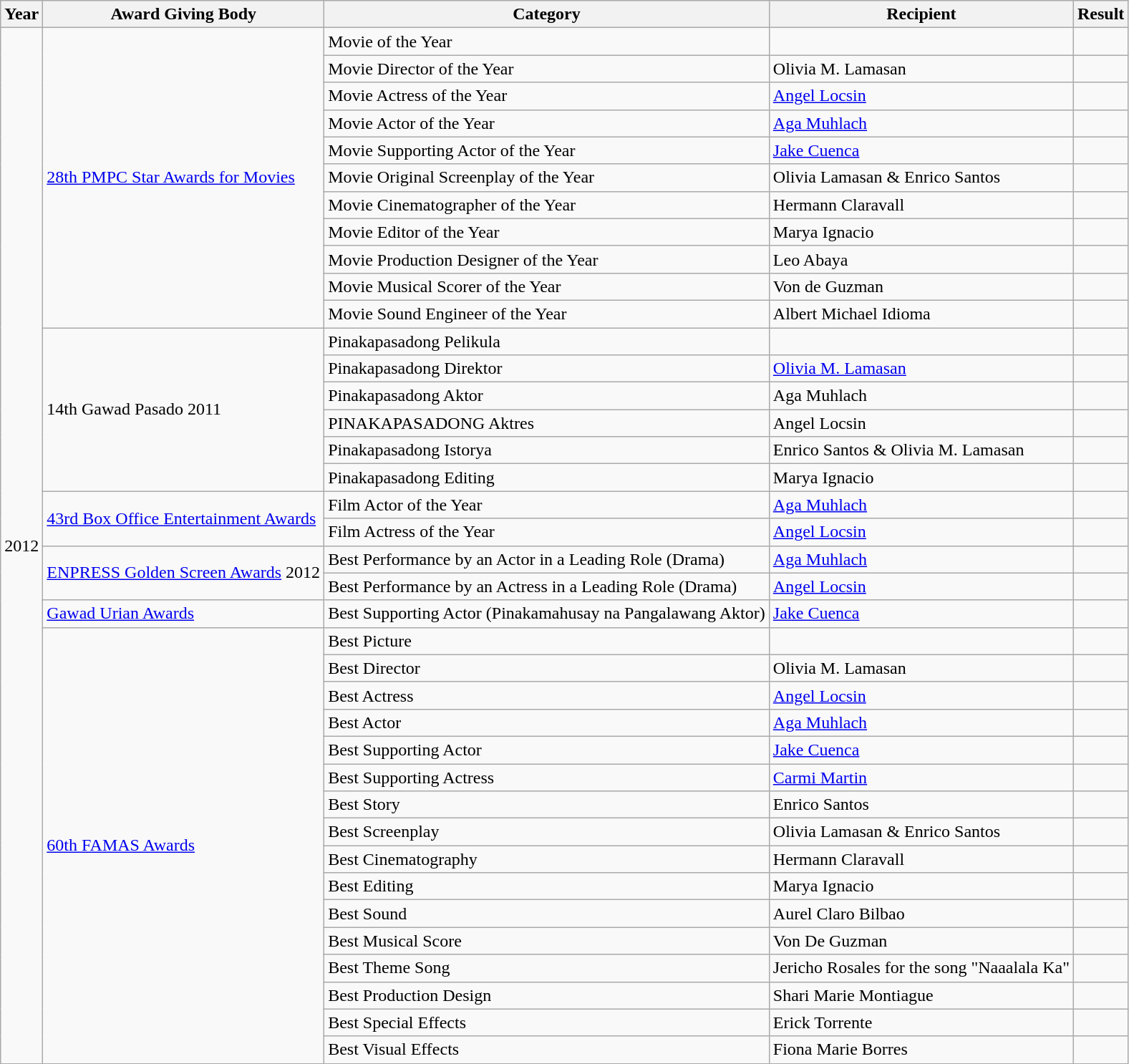<table class="wikitable">
<tr>
<th>Year</th>
<th>Award Giving Body</th>
<th>Category</th>
<th>Recipient</th>
<th>Result</th>
</tr>
<tr>
<td rowspan="38">2012</td>
<td rowspan="11"><a href='#'>28th PMPC Star Awards for Movies</a></td>
<td>Movie of the Year</td>
<td></td>
<td></td>
</tr>
<tr>
<td>Movie Director of the Year</td>
<td>Olivia M. Lamasan</td>
<td></td>
</tr>
<tr>
<td>Movie Actress of the Year</td>
<td><a href='#'>Angel Locsin</a></td>
<td></td>
</tr>
<tr>
<td>Movie Actor of the Year</td>
<td><a href='#'>Aga Muhlach</a></td>
<td></td>
</tr>
<tr>
<td>Movie Supporting Actor of the Year</td>
<td><a href='#'>Jake Cuenca</a></td>
<td></td>
</tr>
<tr>
<td>Movie Original Screenplay of the Year</td>
<td>Olivia Lamasan & Enrico Santos</td>
<td></td>
</tr>
<tr>
<td>Movie Cinematographer of the Year</td>
<td>Hermann Claravall</td>
<td></td>
</tr>
<tr>
<td>Movie Editor of the Year</td>
<td>Marya Ignacio</td>
<td></td>
</tr>
<tr>
<td>Movie Production Designer of the Year</td>
<td>Leo Abaya</td>
<td></td>
</tr>
<tr>
<td>Movie Musical Scorer of the Year</td>
<td>Von de Guzman</td>
<td></td>
</tr>
<tr>
<td>Movie Sound Engineer of the Year</td>
<td>Albert Michael Idioma</td>
<td></td>
</tr>
<tr>
<td rowspan="6">14th Gawad Pasado 2011</td>
<td>Pinakapasadong Pelikula</td>
<td></td>
<td></td>
</tr>
<tr>
<td>Pinakapasadong Direktor</td>
<td><a href='#'>Olivia M. Lamasan</a></td>
<td></td>
</tr>
<tr>
<td>Pinakapasadong Aktor</td>
<td>Aga Muhlach</td>
<td></td>
</tr>
<tr>
<td>PINAKAPASADONG Aktres</td>
<td>Angel Locsin</td>
<td></td>
</tr>
<tr>
<td>Pinakapasadong Istorya</td>
<td>Enrico Santos & Olivia M. Lamasan</td>
<td></td>
</tr>
<tr>
<td>Pinakapasadong Editing</td>
<td>Marya Ignacio</td>
<td></td>
</tr>
<tr>
<td rowspan="2"><a href='#'>43rd Box Office Entertainment Awards</a></td>
<td>Film Actor of the Year</td>
<td><a href='#'>Aga Muhlach</a></td>
<td></td>
</tr>
<tr>
<td>Film Actress of the Year</td>
<td><a href='#'>Angel Locsin</a></td>
<td></td>
</tr>
<tr>
<td rowspan="2"><a href='#'>ENPRESS Golden Screen Awards</a> 2012</td>
<td>Best Performance by an Actor in a Leading Role (Drama)</td>
<td><a href='#'>Aga Muhlach</a></td>
<td></td>
</tr>
<tr>
<td>Best Performance by an Actress in a Leading Role (Drama)</td>
<td><a href='#'>Angel Locsin</a></td>
<td></td>
</tr>
<tr>
<td><a href='#'>Gawad Urian Awards</a></td>
<td>Best Supporting Actor (Pinakamahusay na Pangalawang Aktor)</td>
<td><a href='#'>Jake Cuenca</a></td>
<td></td>
</tr>
<tr>
<td rowspan="16"><a href='#'>60th FAMAS Awards</a></td>
<td>Best Picture</td>
<td></td>
<td></td>
</tr>
<tr>
<td>Best Director</td>
<td>Olivia M. Lamasan</td>
<td></td>
</tr>
<tr>
<td>Best Actress</td>
<td><a href='#'>Angel Locsin</a></td>
<td></td>
</tr>
<tr>
<td>Best Actor</td>
<td><a href='#'>Aga Muhlach</a></td>
<td></td>
</tr>
<tr>
<td>Best Supporting Actor</td>
<td><a href='#'>Jake Cuenca</a></td>
<td></td>
</tr>
<tr>
<td>Best Supporting Actress</td>
<td><a href='#'>Carmi Martin</a></td>
<td></td>
</tr>
<tr>
<td>Best Story</td>
<td>Enrico Santos</td>
<td></td>
</tr>
<tr>
<td>Best Screenplay</td>
<td>Olivia Lamasan & Enrico Santos</td>
<td></td>
</tr>
<tr>
<td>Best Cinematography</td>
<td>Hermann Claravall</td>
<td></td>
</tr>
<tr>
<td>Best Editing</td>
<td>Marya Ignacio</td>
<td></td>
</tr>
<tr>
<td>Best Sound</td>
<td>Aurel Claro Bilbao</td>
<td></td>
</tr>
<tr>
<td>Best Musical Score</td>
<td>Von De Guzman</td>
<td></td>
</tr>
<tr>
<td>Best Theme Song</td>
<td>Jericho Rosales for the song "Naaalala Ka"</td>
<td></td>
</tr>
<tr>
<td>Best Production Design</td>
<td>Shari Marie Montiague</td>
<td></td>
</tr>
<tr>
<td>Best Special Effects</td>
<td>Erick Torrente</td>
<td></td>
</tr>
<tr>
<td>Best Visual Effects</td>
<td>Fiona Marie Borres</td>
<td></td>
</tr>
</table>
